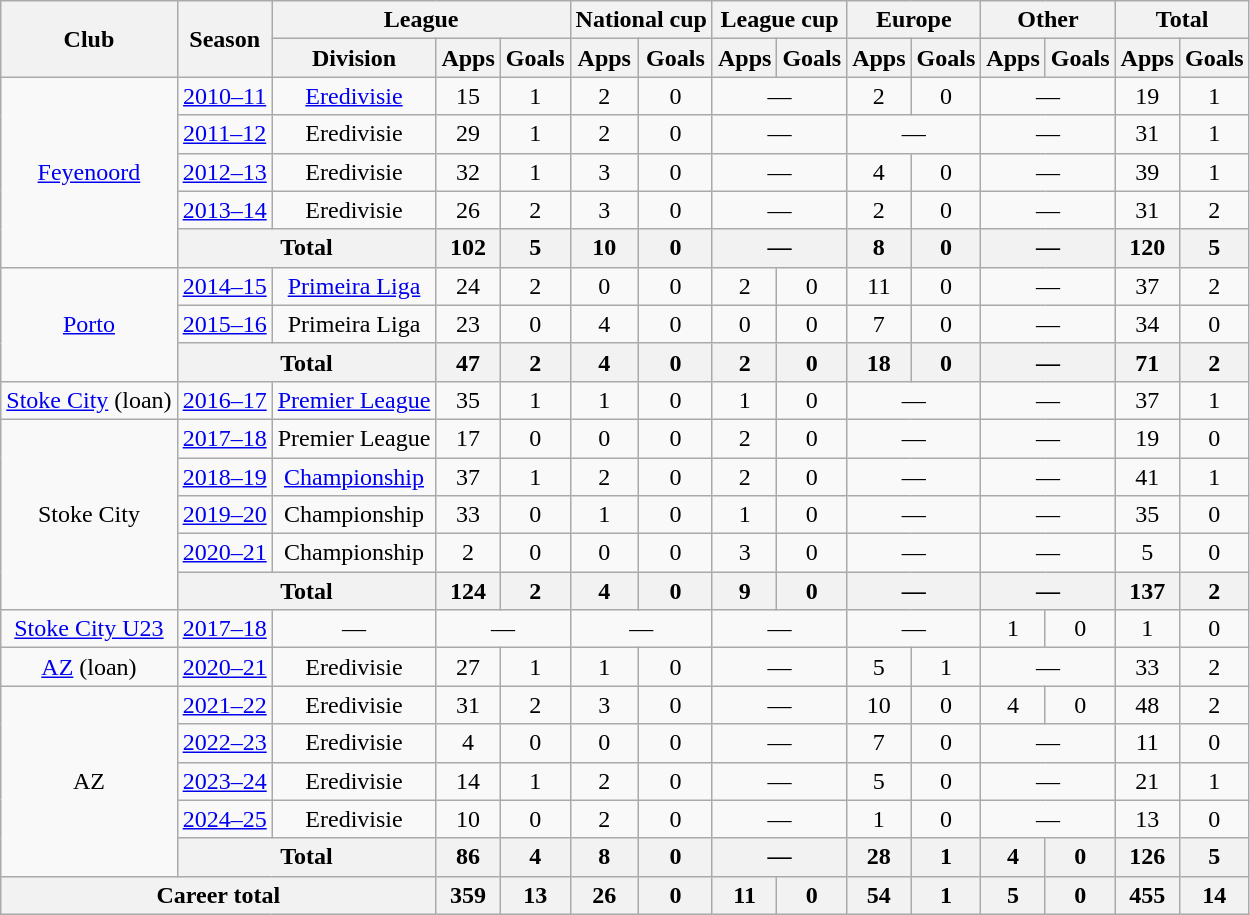<table class="wikitable" style="text-align: center">
<tr>
<th rowspan="2">Club</th>
<th rowspan="2">Season</th>
<th colspan="3">League</th>
<th colspan="2">National cup</th>
<th colspan="2">League cup</th>
<th colspan="2">Europe</th>
<th colspan="2">Other</th>
<th colspan="2">Total</th>
</tr>
<tr>
<th>Division</th>
<th>Apps</th>
<th>Goals</th>
<th>Apps</th>
<th>Goals</th>
<th>Apps</th>
<th>Goals</th>
<th>Apps</th>
<th>Goals</th>
<th>Apps</th>
<th>Goals</th>
<th>Apps</th>
<th>Goals</th>
</tr>
<tr>
<td rowspan="5"><a href='#'>Feyenoord</a></td>
<td><a href='#'>2010–11</a></td>
<td><a href='#'>Eredivisie</a></td>
<td>15</td>
<td>1</td>
<td>2</td>
<td>0</td>
<td colspan="2">—</td>
<td>2</td>
<td>0</td>
<td colspan="2">—</td>
<td>19</td>
<td>1</td>
</tr>
<tr>
<td><a href='#'>2011–12</a></td>
<td>Eredivisie</td>
<td>29</td>
<td>1</td>
<td>2</td>
<td>0</td>
<td colspan="2">—</td>
<td colspan="2">—</td>
<td colspan="2">—</td>
<td>31</td>
<td>1</td>
</tr>
<tr>
<td><a href='#'>2012–13</a></td>
<td>Eredivisie</td>
<td>32</td>
<td>1</td>
<td>3</td>
<td>0</td>
<td colspan="2">—</td>
<td>4</td>
<td>0</td>
<td colspan="2">—</td>
<td>39</td>
<td>1</td>
</tr>
<tr>
<td><a href='#'>2013–14</a></td>
<td>Eredivisie</td>
<td>26</td>
<td>2</td>
<td>3</td>
<td>0</td>
<td colspan="2">—</td>
<td>2</td>
<td>0</td>
<td colspan="2">—</td>
<td>31</td>
<td>2</td>
</tr>
<tr>
<th colspan="2">Total</th>
<th>102</th>
<th>5</th>
<th>10</th>
<th>0</th>
<th colspan="2">—</th>
<th>8</th>
<th>0</th>
<th colspan="2">—</th>
<th>120</th>
<th>5</th>
</tr>
<tr>
<td rowspan="3"><a href='#'>Porto</a></td>
<td><a href='#'>2014–15</a></td>
<td><a href='#'>Primeira Liga</a></td>
<td>24</td>
<td>2</td>
<td>0</td>
<td>0</td>
<td>2</td>
<td>0</td>
<td>11</td>
<td>0</td>
<td colspan="2">—</td>
<td>37</td>
<td>2</td>
</tr>
<tr>
<td><a href='#'>2015–16</a></td>
<td>Primeira Liga</td>
<td>23</td>
<td>0</td>
<td>4</td>
<td>0</td>
<td>0</td>
<td>0</td>
<td>7</td>
<td>0</td>
<td colspan="2">—</td>
<td>34</td>
<td>0</td>
</tr>
<tr>
<th colspan="2">Total</th>
<th>47</th>
<th>2</th>
<th>4</th>
<th>0</th>
<th>2</th>
<th>0</th>
<th>18</th>
<th>0</th>
<th colspan="2">—</th>
<th>71</th>
<th>2</th>
</tr>
<tr>
<td><a href='#'>Stoke City</a> (loan)</td>
<td><a href='#'>2016–17</a></td>
<td><a href='#'>Premier League</a></td>
<td>35</td>
<td>1</td>
<td>1</td>
<td>0</td>
<td>1</td>
<td>0</td>
<td colspan="2">—</td>
<td colspan="2">—</td>
<td>37</td>
<td>1</td>
</tr>
<tr>
<td rowspan="5">Stoke City</td>
<td><a href='#'>2017–18</a></td>
<td>Premier League</td>
<td>17</td>
<td>0</td>
<td>0</td>
<td>0</td>
<td>2</td>
<td>0</td>
<td colspan="2">—</td>
<td colspan="2">—</td>
<td>19</td>
<td>0</td>
</tr>
<tr>
<td><a href='#'>2018–19</a></td>
<td><a href='#'>Championship</a></td>
<td>37</td>
<td>1</td>
<td>2</td>
<td>0</td>
<td>2</td>
<td>0</td>
<td colspan="2">—</td>
<td colspan="2">—</td>
<td>41</td>
<td>1</td>
</tr>
<tr>
<td><a href='#'>2019–20</a></td>
<td>Championship</td>
<td>33</td>
<td>0</td>
<td>1</td>
<td>0</td>
<td>1</td>
<td>0</td>
<td colspan="2">—</td>
<td colspan="2">—</td>
<td>35</td>
<td>0</td>
</tr>
<tr>
<td><a href='#'>2020–21</a></td>
<td>Championship</td>
<td>2</td>
<td>0</td>
<td>0</td>
<td>0</td>
<td>3</td>
<td>0</td>
<td colspan="2">—</td>
<td colspan="2">—</td>
<td>5</td>
<td>0</td>
</tr>
<tr>
<th colspan="2">Total</th>
<th>124</th>
<th>2</th>
<th>4</th>
<th>0</th>
<th>9</th>
<th>0</th>
<th colspan="2">—</th>
<th colspan="2">—</th>
<th>137</th>
<th>2</th>
</tr>
<tr>
<td><a href='#'>Stoke City U23</a></td>
<td><a href='#'>2017–18</a></td>
<td colspan="1">—</td>
<td colspan="2">—</td>
<td colspan="2">—</td>
<td colspan="2">—</td>
<td colspan="2">—</td>
<td>1</td>
<td>0</td>
<td>1</td>
<td>0</td>
</tr>
<tr>
<td><a href='#'>AZ</a> (loan)</td>
<td><a href='#'>2020–21</a></td>
<td>Eredivisie</td>
<td>27</td>
<td>1</td>
<td>1</td>
<td>0</td>
<td colspan="2">—</td>
<td>5</td>
<td>1</td>
<td colspan="2">—</td>
<td>33</td>
<td>2</td>
</tr>
<tr>
<td rowspan="5">AZ</td>
<td><a href='#'>2021–22</a></td>
<td>Eredivisie</td>
<td>31</td>
<td>2</td>
<td>3</td>
<td>0</td>
<td colspan="2">—</td>
<td>10</td>
<td>0</td>
<td>4</td>
<td>0</td>
<td>48</td>
<td>2</td>
</tr>
<tr>
<td><a href='#'>2022–23</a></td>
<td>Eredivisie</td>
<td>4</td>
<td>0</td>
<td>0</td>
<td>0</td>
<td colspan="2">—</td>
<td>7</td>
<td>0</td>
<td colspan="2">—</td>
<td>11</td>
<td>0</td>
</tr>
<tr>
<td><a href='#'>2023–24</a></td>
<td>Eredivisie</td>
<td>14</td>
<td>1</td>
<td>2</td>
<td>0</td>
<td colspan="2">—</td>
<td>5</td>
<td>0</td>
<td colspan="2">—</td>
<td>21</td>
<td>1</td>
</tr>
<tr>
<td><a href='#'>2024–25</a></td>
<td>Eredivisie</td>
<td>10</td>
<td>0</td>
<td>2</td>
<td>0</td>
<td colspan="2">—</td>
<td>1</td>
<td>0</td>
<td colspan="2">—</td>
<td>13</td>
<td>0</td>
</tr>
<tr>
<th colspan="2">Total</th>
<th>86</th>
<th>4</th>
<th>8</th>
<th>0</th>
<th colspan="2">—</th>
<th>28</th>
<th>1</th>
<th>4</th>
<th>0</th>
<th>126</th>
<th>5</th>
</tr>
<tr>
<th colspan="3">Career total</th>
<th>359</th>
<th>13</th>
<th>26</th>
<th>0</th>
<th>11</th>
<th>0</th>
<th>54</th>
<th>1</th>
<th>5</th>
<th>0</th>
<th>455</th>
<th>14</th>
</tr>
</table>
